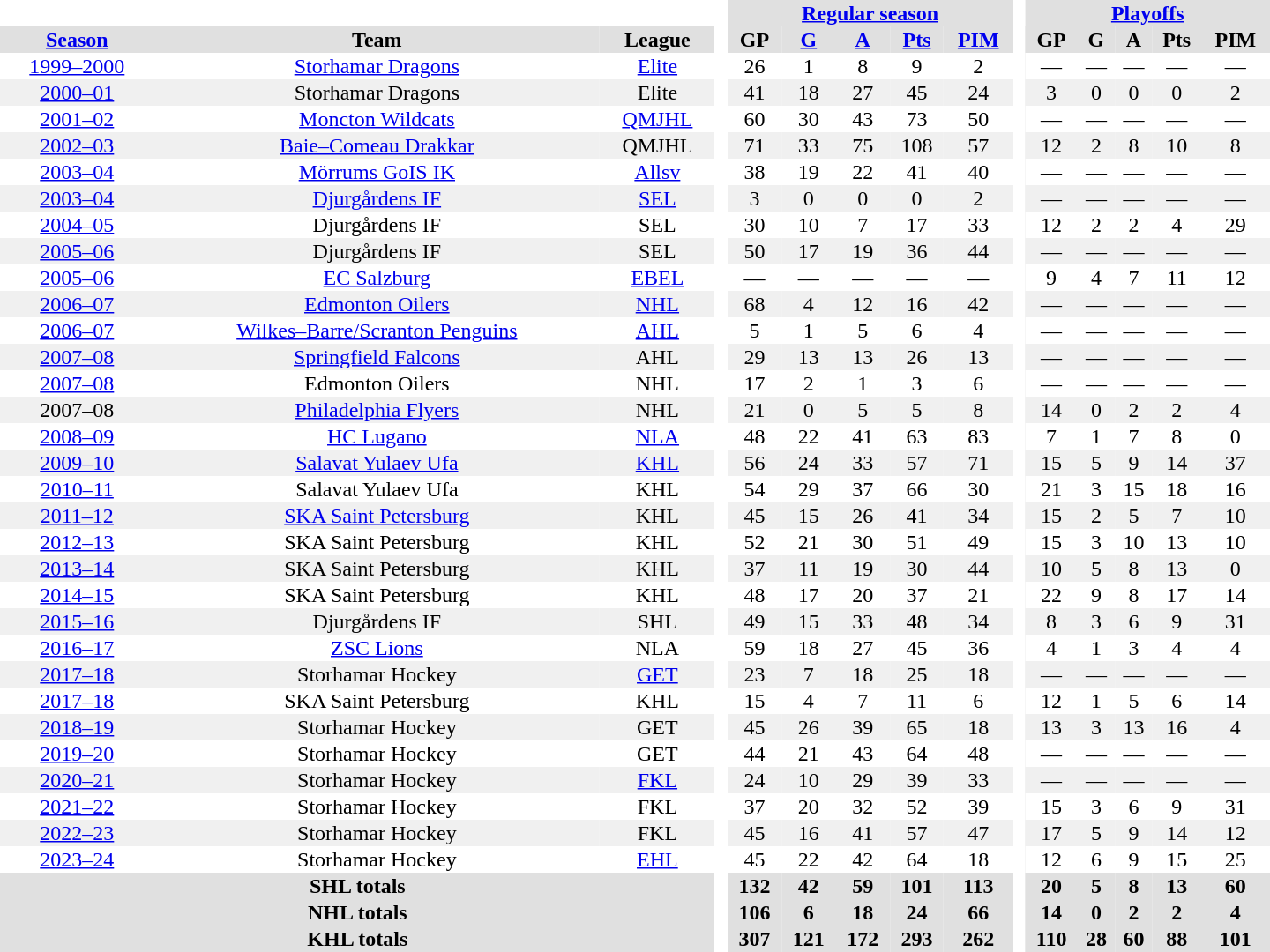<table border="0" cellpadding="1" cellspacing="0" style="text-align:center; width:60em;">
<tr style="background:#e0e0e0;">
<th colspan="3"  bgcolor="#ffffff"> </th>
<th rowspan="99" bgcolor="#ffffff"> </th>
<th colspan="5"><a href='#'>Regular season</a></th>
<th rowspan="99" bgcolor="#ffffff"> </th>
<th colspan="5"><a href='#'>Playoffs</a></th>
</tr>
<tr style="background:#e0e0e0;">
<th><a href='#'>Season</a></th>
<th>Team</th>
<th>League</th>
<th>GP</th>
<th><a href='#'>G</a></th>
<th><a href='#'>A</a></th>
<th><a href='#'>Pts</a></th>
<th><a href='#'>PIM</a></th>
<th>GP</th>
<th>G</th>
<th>A</th>
<th>Pts</th>
<th>PIM</th>
</tr>
<tr>
<td><a href='#'>1999–2000</a></td>
<td><a href='#'>Storhamar Dragons</a></td>
<td><a href='#'>Elite</a></td>
<td>26</td>
<td>1</td>
<td>8</td>
<td>9</td>
<td>2</td>
<td>—</td>
<td>—</td>
<td>—</td>
<td>—</td>
<td>—</td>
</tr>
<tr bgcolor="#f0f0f0">
<td><a href='#'>2000–01</a></td>
<td>Storhamar Dragons</td>
<td>Elite</td>
<td>41</td>
<td>18</td>
<td>27</td>
<td>45</td>
<td>24</td>
<td>3</td>
<td>0</td>
<td>0</td>
<td>0</td>
<td>2</td>
</tr>
<tr>
<td><a href='#'>2001–02</a></td>
<td><a href='#'>Moncton Wildcats</a></td>
<td><a href='#'>QMJHL</a></td>
<td>60</td>
<td>30</td>
<td>43</td>
<td>73</td>
<td>50</td>
<td>—</td>
<td>—</td>
<td>—</td>
<td>—</td>
<td>—</td>
</tr>
<tr bgcolor="#f0f0f0">
<td><a href='#'>2002–03</a></td>
<td><a href='#'>Baie–Comeau Drakkar</a></td>
<td>QMJHL</td>
<td>71</td>
<td>33</td>
<td>75</td>
<td>108</td>
<td>57</td>
<td>12</td>
<td>2</td>
<td>8</td>
<td>10</td>
<td>8</td>
</tr>
<tr>
<td><a href='#'>2003–04</a></td>
<td><a href='#'>Mörrums GoIS IK</a></td>
<td><a href='#'>Allsv</a></td>
<td>38</td>
<td>19</td>
<td>22</td>
<td>41</td>
<td>40</td>
<td>—</td>
<td>—</td>
<td>—</td>
<td>—</td>
<td>—</td>
</tr>
<tr bgcolor="#f0f0f0">
<td><a href='#'>2003–04</a></td>
<td><a href='#'>Djurgårdens IF</a></td>
<td><a href='#'>SEL</a></td>
<td>3</td>
<td>0</td>
<td>0</td>
<td>0</td>
<td>2</td>
<td>—</td>
<td>—</td>
<td>—</td>
<td>—</td>
<td>—</td>
</tr>
<tr>
<td><a href='#'>2004–05</a></td>
<td>Djurgårdens IF</td>
<td>SEL</td>
<td>30</td>
<td>10</td>
<td>7</td>
<td>17</td>
<td>33</td>
<td>12</td>
<td>2</td>
<td>2</td>
<td>4</td>
<td>29</td>
</tr>
<tr bgcolor="#f0f0f0">
<td><a href='#'>2005–06</a></td>
<td>Djurgårdens IF</td>
<td>SEL</td>
<td>50</td>
<td>17</td>
<td>19</td>
<td>36</td>
<td>44</td>
<td>—</td>
<td>—</td>
<td>—</td>
<td>—</td>
<td>—</td>
</tr>
<tr>
<td><a href='#'>2005–06</a></td>
<td><a href='#'>EC Salzburg</a></td>
<td><a href='#'>EBEL</a></td>
<td>—</td>
<td>—</td>
<td>—</td>
<td>—</td>
<td>—</td>
<td>9</td>
<td>4</td>
<td>7</td>
<td>11</td>
<td>12</td>
</tr>
<tr bgcolor="#f0f0f0">
<td><a href='#'>2006–07</a></td>
<td><a href='#'>Edmonton Oilers</a></td>
<td><a href='#'>NHL</a></td>
<td>68</td>
<td>4</td>
<td>12</td>
<td>16</td>
<td>42</td>
<td>—</td>
<td>—</td>
<td>—</td>
<td>—</td>
<td>—</td>
</tr>
<tr>
<td><a href='#'>2006–07</a></td>
<td><a href='#'>Wilkes–Barre/Scranton Penguins</a></td>
<td><a href='#'>AHL</a></td>
<td>5</td>
<td>1</td>
<td>5</td>
<td>6</td>
<td>4</td>
<td>—</td>
<td>—</td>
<td>—</td>
<td>—</td>
<td>—</td>
</tr>
<tr bgcolor="#f0f0f0">
<td><a href='#'>2007–08</a></td>
<td><a href='#'>Springfield Falcons</a></td>
<td>AHL</td>
<td>29</td>
<td>13</td>
<td>13</td>
<td>26</td>
<td>13</td>
<td>—</td>
<td>—</td>
<td>—</td>
<td>—</td>
<td>—</td>
</tr>
<tr>
<td><a href='#'>2007–08</a></td>
<td>Edmonton Oilers</td>
<td>NHL</td>
<td>17</td>
<td>2</td>
<td>1</td>
<td>3</td>
<td>6</td>
<td>—</td>
<td>—</td>
<td>—</td>
<td>—</td>
<td>—</td>
</tr>
<tr bgcolor="#f0f0f0">
<td>2007–08</td>
<td><a href='#'>Philadelphia Flyers</a></td>
<td>NHL</td>
<td>21</td>
<td>0</td>
<td>5</td>
<td>5</td>
<td>8</td>
<td>14</td>
<td>0</td>
<td>2</td>
<td>2</td>
<td>4</td>
</tr>
<tr>
<td><a href='#'>2008–09</a></td>
<td><a href='#'>HC Lugano</a></td>
<td><a href='#'>NLA</a></td>
<td>48</td>
<td>22</td>
<td>41</td>
<td>63</td>
<td>83</td>
<td>7</td>
<td>1</td>
<td>7</td>
<td>8</td>
<td>0</td>
</tr>
<tr bgcolor="#f0f0f0">
<td><a href='#'>2009–10</a></td>
<td><a href='#'>Salavat Yulaev Ufa</a></td>
<td><a href='#'>KHL</a></td>
<td>56</td>
<td>24</td>
<td>33</td>
<td>57</td>
<td>71</td>
<td>15</td>
<td>5</td>
<td>9</td>
<td>14</td>
<td>37</td>
</tr>
<tr>
<td><a href='#'>2010–11</a></td>
<td>Salavat Yulaev Ufa</td>
<td>KHL</td>
<td>54</td>
<td>29</td>
<td>37</td>
<td>66</td>
<td>30</td>
<td>21</td>
<td>3</td>
<td>15</td>
<td>18</td>
<td>16</td>
</tr>
<tr bgcolor="#f0f0f0">
<td><a href='#'>2011–12</a></td>
<td><a href='#'>SKA Saint Petersburg</a></td>
<td>KHL</td>
<td>45</td>
<td>15</td>
<td>26</td>
<td>41</td>
<td>34</td>
<td>15</td>
<td>2</td>
<td>5</td>
<td>7</td>
<td>10</td>
</tr>
<tr>
<td><a href='#'>2012–13</a></td>
<td>SKA Saint Petersburg</td>
<td>KHL</td>
<td>52</td>
<td>21</td>
<td>30</td>
<td>51</td>
<td>49</td>
<td>15</td>
<td>3</td>
<td>10</td>
<td>13</td>
<td>10</td>
</tr>
<tr bgcolor="#f0f0f0">
<td><a href='#'>2013–14</a></td>
<td>SKA Saint Petersburg</td>
<td>KHL</td>
<td>37</td>
<td>11</td>
<td>19</td>
<td>30</td>
<td>44</td>
<td>10</td>
<td>5</td>
<td>8</td>
<td>13</td>
<td>0</td>
</tr>
<tr>
<td><a href='#'>2014–15</a></td>
<td>SKA Saint Petersburg</td>
<td>KHL</td>
<td>48</td>
<td>17</td>
<td>20</td>
<td>37</td>
<td>21</td>
<td>22</td>
<td>9</td>
<td>8</td>
<td>17</td>
<td>14</td>
</tr>
<tr bgcolor="#f0f0f0">
<td><a href='#'>2015–16</a></td>
<td>Djurgårdens IF</td>
<td>SHL</td>
<td>49</td>
<td>15</td>
<td>33</td>
<td>48</td>
<td>34</td>
<td>8</td>
<td>3</td>
<td>6</td>
<td>9</td>
<td>31</td>
</tr>
<tr>
<td><a href='#'>2016–17</a></td>
<td><a href='#'>ZSC Lions</a></td>
<td>NLA</td>
<td>59</td>
<td>18</td>
<td>27</td>
<td>45</td>
<td>36</td>
<td>4</td>
<td>1</td>
<td>3</td>
<td>4</td>
<td>4</td>
</tr>
<tr bgcolor="#f0f0f0">
<td><a href='#'>2017–18</a></td>
<td>Storhamar Hockey</td>
<td><a href='#'>GET</a></td>
<td>23</td>
<td>7</td>
<td>18</td>
<td>25</td>
<td>18</td>
<td>—</td>
<td>—</td>
<td>—</td>
<td>—</td>
<td>—</td>
</tr>
<tr>
<td><a href='#'>2017–18</a></td>
<td>SKA Saint Petersburg</td>
<td>KHL</td>
<td>15</td>
<td>4</td>
<td>7</td>
<td>11</td>
<td>6</td>
<td>12</td>
<td>1</td>
<td>5</td>
<td>6</td>
<td>14</td>
</tr>
<tr bgcolor="#f0f0f0">
<td><a href='#'>2018–19</a></td>
<td>Storhamar Hockey</td>
<td>GET</td>
<td>45</td>
<td>26</td>
<td>39</td>
<td>65</td>
<td>18</td>
<td>13</td>
<td>3</td>
<td>13</td>
<td>16</td>
<td>4</td>
</tr>
<tr>
<td><a href='#'>2019–20</a></td>
<td>Storhamar Hockey</td>
<td>GET</td>
<td>44</td>
<td>21</td>
<td>43</td>
<td>64</td>
<td>48</td>
<td>—</td>
<td>—</td>
<td>—</td>
<td>—</td>
<td>—</td>
</tr>
<tr bgcolor="#f0f0f0">
<td><a href='#'>2020–21</a></td>
<td>Storhamar Hockey</td>
<td><a href='#'>FKL</a></td>
<td>24</td>
<td>10</td>
<td>29</td>
<td>39</td>
<td>33</td>
<td>—</td>
<td>—</td>
<td>—</td>
<td>—</td>
<td>—</td>
</tr>
<tr>
<td><a href='#'>2021–22</a></td>
<td>Storhamar Hockey</td>
<td>FKL</td>
<td>37</td>
<td>20</td>
<td>32</td>
<td>52</td>
<td>39</td>
<td>15</td>
<td>3</td>
<td>6</td>
<td>9</td>
<td>31</td>
</tr>
<tr bgcolor="#f0f0f0">
<td><a href='#'>2022–23</a></td>
<td>Storhamar Hockey</td>
<td>FKL</td>
<td>45</td>
<td>16</td>
<td>41</td>
<td>57</td>
<td>47</td>
<td>17</td>
<td>5</td>
<td>9</td>
<td>14</td>
<td>12</td>
</tr>
<tr>
<td><a href='#'>2023–24</a></td>
<td>Storhamar Hockey</td>
<td><a href='#'>EHL</a></td>
<td>45</td>
<td>22</td>
<td>42</td>
<td>64</td>
<td>18</td>
<td>12</td>
<td>6</td>
<td>9</td>
<td>15</td>
<td>25</td>
</tr>
<tr bgcolor="e0e0e0">
<th colspan="3">SHL totals</th>
<th>132</th>
<th>42</th>
<th>59</th>
<th>101</th>
<th>113</th>
<th>20</th>
<th>5</th>
<th>8</th>
<th>13</th>
<th>60</th>
</tr>
<tr bgcolor="e0e0e0">
<th colspan="3">NHL totals</th>
<th>106</th>
<th>6</th>
<th>18</th>
<th>24</th>
<th>66</th>
<th>14</th>
<th>0</th>
<th>2</th>
<th>2</th>
<th>4</th>
</tr>
<tr bgcolor="e0e0e0">
<th colspan="3">KHL totals</th>
<th>307</th>
<th>121</th>
<th>172</th>
<th>293</th>
<th>262</th>
<th>110</th>
<th>28</th>
<th>60</th>
<th>88</th>
<th>101</th>
</tr>
</table>
